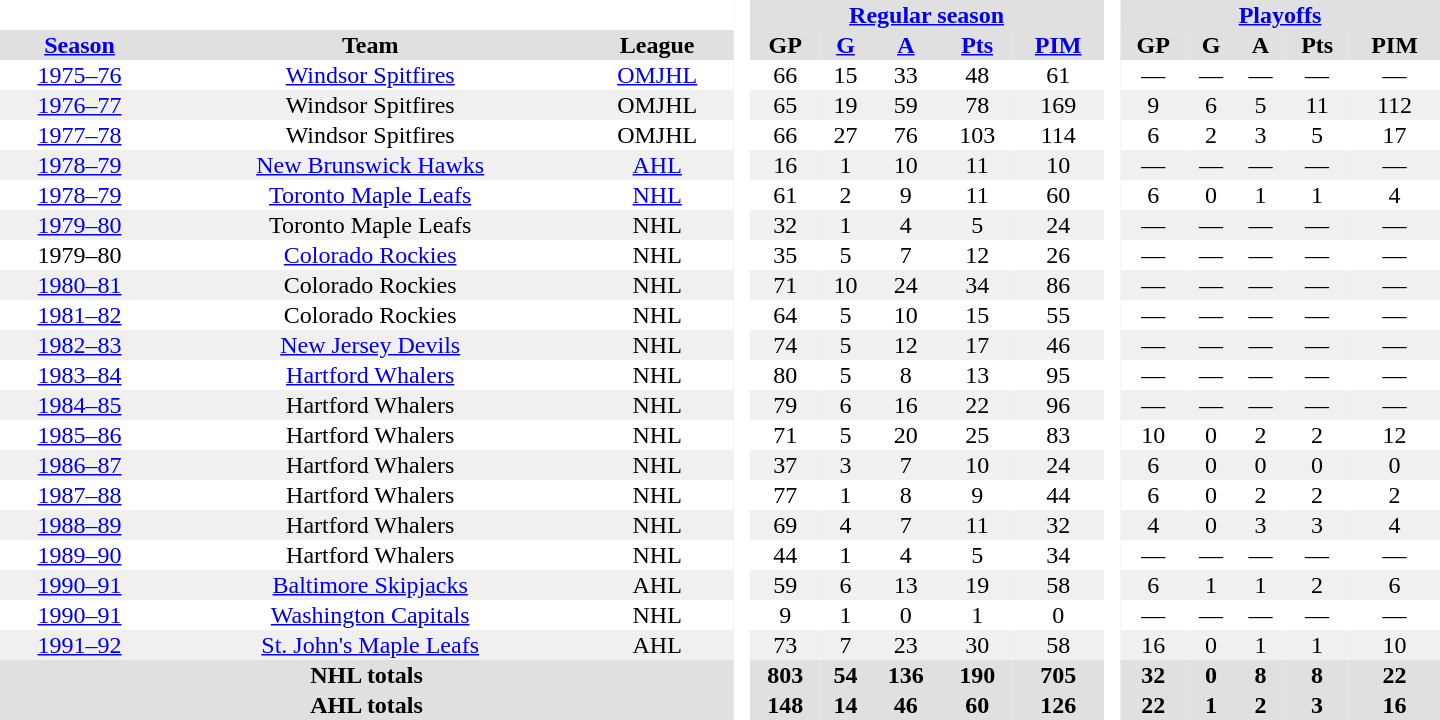<table border="0" cellpadding="1" cellspacing="0" style="text-align:center; width:60em">
<tr bgcolor="#e0e0e0">
<th colspan=3 bgcolor="#ffffff"> </th>
<th rowspan=99 bgcolor="#ffffff"> </th>
<th colspan=5><a href='#'>Regular season</a></th>
<th rowspan=99 bgcolor="#ffffff"> </th>
<th colspan=5><a href='#'>Playoffs</a></th>
</tr>
<tr bgcolor="#e0e0e0">
<th><a href='#'>Season</a></th>
<th>Team</th>
<th>League</th>
<th>GP</th>
<th><a href='#'>G</a></th>
<th><a href='#'>A</a></th>
<th><a href='#'>Pts</a></th>
<th><a href='#'>PIM</a></th>
<th>GP</th>
<th>G</th>
<th>A</th>
<th>Pts</th>
<th>PIM</th>
</tr>
<tr>
<td><a href='#'>1975–76</a></td>
<td><a href='#'>Windsor Spitfires</a></td>
<td><a href='#'>OMJHL</a></td>
<td>66</td>
<td>15</td>
<td>33</td>
<td>48</td>
<td>61</td>
<td>—</td>
<td>—</td>
<td>—</td>
<td>—</td>
<td>—</td>
</tr>
<tr bgcolor="#f0f0f0">
<td><a href='#'>1976–77</a></td>
<td>Windsor Spitfires</td>
<td>OMJHL</td>
<td>65</td>
<td>19</td>
<td>59</td>
<td>78</td>
<td>169</td>
<td>9</td>
<td>6</td>
<td>5</td>
<td>11</td>
<td>112</td>
</tr>
<tr>
<td><a href='#'>1977–78</a></td>
<td>Windsor Spitfires</td>
<td>OMJHL</td>
<td>66</td>
<td>27</td>
<td>76</td>
<td>103</td>
<td>114</td>
<td>6</td>
<td>2</td>
<td>3</td>
<td>5</td>
<td>17</td>
</tr>
<tr bgcolor="#f0f0f0">
<td><a href='#'>1978–79</a></td>
<td><a href='#'>New Brunswick Hawks</a></td>
<td><a href='#'>AHL</a></td>
<td>16</td>
<td>1</td>
<td>10</td>
<td>11</td>
<td>10</td>
<td>—</td>
<td>—</td>
<td>—</td>
<td>—</td>
<td>—</td>
</tr>
<tr>
<td><a href='#'>1978–79</a></td>
<td><a href='#'>Toronto Maple Leafs</a></td>
<td><a href='#'>NHL</a></td>
<td>61</td>
<td>2</td>
<td>9</td>
<td>11</td>
<td>60</td>
<td>6</td>
<td>0</td>
<td>1</td>
<td>1</td>
<td>4</td>
</tr>
<tr bgcolor="#f0f0f0">
<td><a href='#'>1979–80</a></td>
<td>Toronto Maple Leafs</td>
<td>NHL</td>
<td>32</td>
<td>1</td>
<td>4</td>
<td>5</td>
<td>24</td>
<td>—</td>
<td>—</td>
<td>—</td>
<td>—</td>
<td>—</td>
</tr>
<tr>
<td>1979–80</td>
<td><a href='#'>Colorado Rockies</a></td>
<td>NHL</td>
<td>35</td>
<td>5</td>
<td>7</td>
<td>12</td>
<td>26</td>
<td>—</td>
<td>—</td>
<td>—</td>
<td>—</td>
<td>—</td>
</tr>
<tr bgcolor="#f0f0f0">
<td><a href='#'>1980–81</a></td>
<td>Colorado Rockies</td>
<td>NHL</td>
<td>71</td>
<td>10</td>
<td>24</td>
<td>34</td>
<td>86</td>
<td>—</td>
<td>—</td>
<td>—</td>
<td>—</td>
<td>—</td>
</tr>
<tr>
<td><a href='#'>1981–82</a></td>
<td>Colorado Rockies</td>
<td>NHL</td>
<td>64</td>
<td>5</td>
<td>10</td>
<td>15</td>
<td>55</td>
<td>—</td>
<td>—</td>
<td>—</td>
<td>—</td>
<td>—</td>
</tr>
<tr bgcolor="#f0f0f0">
<td><a href='#'>1982–83</a></td>
<td><a href='#'>New Jersey Devils</a></td>
<td>NHL</td>
<td>74</td>
<td>5</td>
<td>12</td>
<td>17</td>
<td>46</td>
<td>—</td>
<td>—</td>
<td>—</td>
<td>—</td>
<td>—</td>
</tr>
<tr>
<td><a href='#'>1983–84</a></td>
<td><a href='#'>Hartford Whalers</a></td>
<td>NHL</td>
<td>80</td>
<td>5</td>
<td>8</td>
<td>13</td>
<td>95</td>
<td>—</td>
<td>—</td>
<td>—</td>
<td>—</td>
<td>—</td>
</tr>
<tr bgcolor="#f0f0f0">
<td><a href='#'>1984–85</a></td>
<td>Hartford Whalers</td>
<td>NHL</td>
<td>79</td>
<td>6</td>
<td>16</td>
<td>22</td>
<td>96</td>
<td>—</td>
<td>—</td>
<td>—</td>
<td>—</td>
<td>—</td>
</tr>
<tr>
<td><a href='#'>1985–86</a></td>
<td>Hartford Whalers</td>
<td>NHL</td>
<td>71</td>
<td>5</td>
<td>20</td>
<td>25</td>
<td>83</td>
<td>10</td>
<td>0</td>
<td>2</td>
<td>2</td>
<td>12</td>
</tr>
<tr bgcolor="#f0f0f0">
<td><a href='#'>1986–87</a></td>
<td>Hartford Whalers</td>
<td>NHL</td>
<td>37</td>
<td>3</td>
<td>7</td>
<td>10</td>
<td>24</td>
<td>6</td>
<td>0</td>
<td>0</td>
<td>0</td>
<td>0</td>
</tr>
<tr>
<td><a href='#'>1987–88</a></td>
<td>Hartford Whalers</td>
<td>NHL</td>
<td>77</td>
<td>1</td>
<td>8</td>
<td>9</td>
<td>44</td>
<td>6</td>
<td>0</td>
<td>2</td>
<td>2</td>
<td>2</td>
</tr>
<tr bgcolor="#f0f0f0">
<td><a href='#'>1988–89</a></td>
<td>Hartford Whalers</td>
<td>NHL</td>
<td>69</td>
<td>4</td>
<td>7</td>
<td>11</td>
<td>32</td>
<td>4</td>
<td>0</td>
<td>3</td>
<td>3</td>
<td>4</td>
</tr>
<tr>
<td><a href='#'>1989–90</a></td>
<td>Hartford Whalers</td>
<td>NHL</td>
<td>44</td>
<td>1</td>
<td>4</td>
<td>5</td>
<td>34</td>
<td>—</td>
<td>—</td>
<td>—</td>
<td>—</td>
<td>—</td>
</tr>
<tr bgcolor="#f0f0f0">
<td><a href='#'>1990–91</a></td>
<td><a href='#'>Baltimore Skipjacks</a></td>
<td>AHL</td>
<td>59</td>
<td>6</td>
<td>13</td>
<td>19</td>
<td>58</td>
<td>6</td>
<td>1</td>
<td>1</td>
<td>2</td>
<td>6</td>
</tr>
<tr>
<td><a href='#'>1990–91</a></td>
<td><a href='#'>Washington Capitals</a></td>
<td>NHL</td>
<td>9</td>
<td>1</td>
<td>0</td>
<td>1</td>
<td>0</td>
<td>—</td>
<td>—</td>
<td>—</td>
<td>—</td>
<td>—</td>
</tr>
<tr bgcolor="#f0f0f0">
<td><a href='#'>1991–92</a></td>
<td><a href='#'>St. John's Maple Leafs</a></td>
<td>AHL</td>
<td>73</td>
<td>7</td>
<td>23</td>
<td>30</td>
<td>58</td>
<td>16</td>
<td>0</td>
<td>1</td>
<td>1</td>
<td>10</td>
</tr>
<tr bgcolor="#e0e0e0">
<th colspan=3>NHL totals</th>
<th>803</th>
<th>54</th>
<th>136</th>
<th>190</th>
<th>705</th>
<th>32</th>
<th>0</th>
<th>8</th>
<th>8</th>
<th>22</th>
</tr>
<tr bgcolor="#e0e0e0">
<th colspan=3>AHL totals</th>
<th>148</th>
<th>14</th>
<th>46</th>
<th>60</th>
<th>126</th>
<th>22</th>
<th>1</th>
<th>2</th>
<th>3</th>
<th>16</th>
</tr>
</table>
